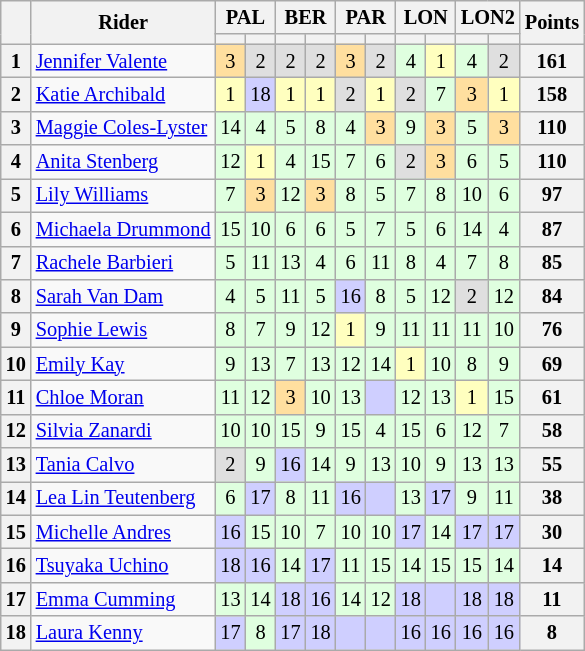<table class="wikitable plainrowheaders" style="font-size:85%; text-align:center">
<tr>
<th rowspan=2 style="vertical-align:middle"></th>
<th rowspan=2 style="vertical-align:middle">Rider</th>
<th colspan=2>PAL<br></th>
<th colspan=2>BER<br></th>
<th colspan=2>PAR<br></th>
<th colspan=2>LON<br></th>
<th colspan=2>LON2<br></th>
<th rowspan=2 style="vertical-align:middle">Points</th>
</tr>
<tr>
<th></th>
<th></th>
<th></th>
<th></th>
<th></th>
<th></th>
<th></th>
<th></th>
<th></th>
<th></th>
</tr>
<tr>
<th>1</th>
<td style="text-align:left"> <a href='#'>Jennifer Valente</a> </td>
<td style="background:#ffdf9f;">3</td>
<td style="background:#DFDFDF;">2</td>
<td style="background:#DFDFDF;">2</td>
<td style="background:#DFDFDF;">2</td>
<td style="background:#ffdf9f;">3</td>
<td style="background:#DFDFDF;">2</td>
<td style="background:#dfffdf;">4</td>
<td style="background:#FFFFBF;">1</td>
<td style="background:#dfffdf;">4</td>
<td style="background:#DFDFDF;">2</td>
<th>161</th>
</tr>
<tr>
<th>2</th>
<td style="text-align:left"> <a href='#'>Katie Archibald</a></td>
<td style="background:#FFFFBF;">1</td>
<td style="background:#cfcfff;">18</td>
<td style="background:#FFFFBF;">1</td>
<td style="background:#FFFFBF;">1</td>
<td style="background:#DFDFDF;">2</td>
<td style="background:#FFFFBF;">1</td>
<td style="background:#DFDFDF;">2</td>
<td style="background:#dfffdf;">7</td>
<td style="background:#ffdf9f;">3</td>
<td style="background:#FFFFBF;">1</td>
<th>158</th>
</tr>
<tr>
<th>3</th>
<td style="text-align:left"> <a href='#'>Maggie Coles-Lyster</a></td>
<td style="background:#dfffdf;">14</td>
<td style="background:#dfffdf;">4</td>
<td style="background:#dfffdf;">5</td>
<td style="background:#dfffdf;">8</td>
<td style="background:#dfffdf;">4</td>
<td style="background:#ffdf9f;">3</td>
<td style="background:#dfffdf;">9</td>
<td style="background:#ffdf9f;">3</td>
<td style="background:#dfffdf;">5</td>
<td style="background:#ffdf9f;">3</td>
<th>110</th>
</tr>
<tr>
<th>4</th>
<td style="text-align:left"> <a href='#'>Anita Stenberg</a></td>
<td style="background:#dfffdf;">12</td>
<td style="background:#FFFFBF;">1</td>
<td style="background:#dfffdf;">4</td>
<td style="background:#dfffdf;">15</td>
<td style="background:#dfffdf;">7</td>
<td style="background:#dfffdf;">6</td>
<td style="background:#DFDFDF;">2</td>
<td style="background:#ffdf9f;">3</td>
<td style="background:#dfffdf;">6</td>
<td style="background:#dfffdf;">5</td>
<th>110</th>
</tr>
<tr>
<th>5</th>
<td style="text-align:left"> <a href='#'>Lily Williams</a></td>
<td style="background:#dfffdf;">7</td>
<td style="background:#ffdf9f;">3</td>
<td style="background:#dfffdf;">12</td>
<td style="background:#ffdf9f;">3</td>
<td style="background:#dfffdf;">8</td>
<td style="background:#dfffdf;">5</td>
<td style="background:#dfffdf;">7</td>
<td style="background:#dfffdf;">8</td>
<td style="background:#dfffdf;">10</td>
<td style="background:#dfffdf;">6</td>
<th>97</th>
</tr>
<tr>
<th>6</th>
<td style="text-align:left"> <a href='#'>Michaela Drummond</a></td>
<td style="background:#dfffdf;">15</td>
<td style="background:#dfffdf;">10</td>
<td style="background:#dfffdf;">6</td>
<td style="background:#dfffdf;">6</td>
<td style="background:#dfffdf;">5</td>
<td style="background:#dfffdf;">7</td>
<td style="background:#dfffdf;">5</td>
<td style="background:#dfffdf;">6</td>
<td style="background:#dfffdf;">14</td>
<td style="background:#dfffdf;">4</td>
<th>87</th>
</tr>
<tr>
<th>7</th>
<td style="text-align:left"> <a href='#'>Rachele Barbieri</a></td>
<td style="background:#dfffdf;">5</td>
<td style="background:#dfffdf;">11</td>
<td style="background:#dfffdf;">13</td>
<td style="background:#dfffdf;">4</td>
<td style="background:#dfffdf;">6</td>
<td style="background:#dfffdf;">11</td>
<td style="background:#dfffdf;">8</td>
<td style="background:#dfffdf;">4</td>
<td style="background:#dfffdf;">7</td>
<td style="background:#dfffdf;">8</td>
<th>85</th>
</tr>
<tr>
<th>8</th>
<td style="text-align:left"> <a href='#'>Sarah Van Dam</a></td>
<td style="background:#dfffdf;">4</td>
<td style="background:#dfffdf;">5</td>
<td style="background:#dfffdf;">11</td>
<td style="background:#dfffdf;">5</td>
<td style="background:#cfcfff;">16</td>
<td style="background:#dfffdf;">8</td>
<td style="background:#dfffdf;">5</td>
<td style="background:#dfffdf;">12</td>
<td style="background:#DFDFDF;">2</td>
<td style="background:#dfffdf;">12</td>
<th>84</th>
</tr>
<tr>
<th>9</th>
<td style="text-align:left"> <a href='#'>Sophie Lewis</a></td>
<td style="background:#dfffdf;">8</td>
<td style="background:#dfffdf;">7</td>
<td style="background:#dfffdf;">9</td>
<td style="background:#dfffdf;">12</td>
<td style="background:#FFFFBF;">1</td>
<td style="background:#dfffdf;">9</td>
<td style="background:#dfffdf;">11</td>
<td style="background:#dfffdf;">11</td>
<td style="background:#dfffdf;">11</td>
<td style="background:#dfffdf;">10</td>
<th>76</th>
</tr>
<tr>
<th>10</th>
<td style="text-align:left"> <a href='#'>Emily Kay</a></td>
<td style="background:#dfffdf;">9</td>
<td style="background:#dfffdf;">13</td>
<td style="background:#dfffdf;">7</td>
<td style="background:#dfffdf;">13</td>
<td style="background:#dfffdf;">12</td>
<td style="background:#dfffdf;">14</td>
<td style="background:#FFFFBF;">1</td>
<td style="background:#dfffdf;">10</td>
<td style="background:#dfffdf;">8</td>
<td style="background:#dfffdf;">9</td>
<th>69</th>
</tr>
<tr>
<th>11</th>
<td style="text-align:left"> <a href='#'>Chloe Moran</a></td>
<td style="background:#dfffdf;">11</td>
<td style="background:#dfffdf;">12</td>
<td style="background:#ffdf9f;">3</td>
<td style="background:#dfffdf;">10</td>
<td style="background:#dfffdf;">13</td>
<td style="background:#cfcfff;"></td>
<td style="background:#dfffdf;">12</td>
<td style="background:#dfffdf;">13</td>
<td style="background:#FFFFBF;">1</td>
<td style="background:#dfffdf;">15</td>
<th>61</th>
</tr>
<tr>
<th>12</th>
<td style="text-align:left"> <a href='#'>Silvia Zanardi</a></td>
<td style="background:#dfffdf;">10</td>
<td style="background:#dfffdf;">10</td>
<td style="background:#dfffdf;">15</td>
<td style="background:#dfffdf;">9</td>
<td style="background:#dfffdf;">15</td>
<td style="background:#dfffdf;">4</td>
<td style="background:#dfffdf;">15</td>
<td style="background:#dfffdf;">6</td>
<td style="background:#dfffdf;">12</td>
<td style="background:#dfffdf;">7</td>
<th>58</th>
</tr>
<tr>
<th>13</th>
<td style="text-align:left"> <a href='#'>Tania Calvo</a></td>
<td style="background:#DFDFDF;">2</td>
<td style="background:#dfffdf;">9</td>
<td style="background:#cfcfff;">16</td>
<td style="background:#dfffdf;">14</td>
<td style="background:#dfffdf;">9</td>
<td style="background:#dfffdf;">13</td>
<td style="background:#dfffdf;">10</td>
<td style="background:#dfffdf;">9</td>
<td style="background:#dfffdf;">13</td>
<td style="background:#dfffdf;">13</td>
<th>55</th>
</tr>
<tr>
<th>14</th>
<td style="text-align:left"> <a href='#'>Lea Lin Teutenberg</a></td>
<td style="background:#dfffdf;">6</td>
<td style="background:#cfcfff;">17</td>
<td style="background:#dfffdf;">8</td>
<td style="background:#dfffdf;">11</td>
<td style="background:#cfcfff;">16</td>
<td style="background:#cfcfff;"></td>
<td style="background:#dfffdf;">13</td>
<td style="background:#cfcfff;">17</td>
<td style="background:#dfffdf;">9</td>
<td style="background:#dfffdf;">11</td>
<th>38</th>
</tr>
<tr>
<th>15</th>
<td style="text-align:left"> <a href='#'>Michelle Andres</a></td>
<td style="background:#cfcfff;">16</td>
<td style="background:#dfffdf;">15</td>
<td style="background:#dfffdf;">10</td>
<td style="background:#dfffdf;">7</td>
<td style="background:#dfffdf;">10</td>
<td style="background:#dfffdf;">10</td>
<td style="background:#cfcfff;">17</td>
<td style="background:#dfffdf;">14</td>
<td style="background:#cfcfff;">17</td>
<td style="background:#cfcfff;">17</td>
<th>30</th>
</tr>
<tr>
<th>16</th>
<td style="text-align:left"> <a href='#'>Tsuyaka Uchino</a></td>
<td style="background:#cfcfff;">18</td>
<td style="background:#cfcfff;">16</td>
<td style="background:#dfffdf;">14</td>
<td style="background:#cfcfff;">17</td>
<td style="background:#dfffdf;">11</td>
<td style="background:#dfffdf;">15</td>
<td style="background:#dfffdf;">14</td>
<td style="background:#dfffdf;">15</td>
<td style="background:#dfffdf;">15</td>
<td style="background:#dfffdf;">14</td>
<th>14</th>
</tr>
<tr>
<th>17</th>
<td style="text-align:left"> <a href='#'>Emma Cumming</a></td>
<td style="background:#dfffdf;">13</td>
<td style="background:#dfffdf;">14</td>
<td style="background:#cfcfff;">18</td>
<td style="background:#cfcfff;">16</td>
<td style="background:#dfffdf;">14</td>
<td style="background:#dfffdf;">12</td>
<td style="background:#cfcfff;">18</td>
<td style="background:#cfcfff;"></td>
<td style="background:#cfcfff;">18</td>
<td style="background:#cfcfff;">18</td>
<th>11</th>
</tr>
<tr>
<th>18</th>
<td style="text-align:left"> <a href='#'>Laura Kenny</a></td>
<td style="background:#cfcfff;">17</td>
<td style="background:#dfffdf;">8</td>
<td style="background:#cfcfff;">17</td>
<td style="background:#cfcfff;">18</td>
<td style="background:#cfcfff;"></td>
<td style="background:#cfcfff;"></td>
<td style="background:#cfcfff;">16</td>
<td style="background:#cfcfff;">16</td>
<td style="background:#cfcfff;">16</td>
<td style="background:#cfcfff;">16</td>
<th>8</th>
</tr>
</table>
